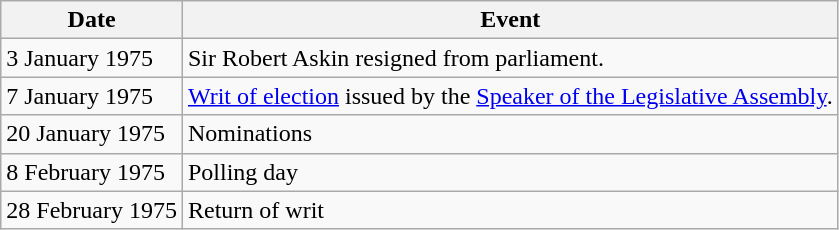<table class="wikitable">
<tr>
<th>Date</th>
<th>Event</th>
</tr>
<tr>
<td>3 January 1975</td>
<td>Sir Robert Askin resigned from parliament.</td>
</tr>
<tr>
<td>7 January 1975</td>
<td><a href='#'>Writ of election</a> issued by the <a href='#'>Speaker of the Legislative Assembly</a>.</td>
</tr>
<tr>
<td>20 January 1975</td>
<td>Nominations</td>
</tr>
<tr>
<td>8 February 1975</td>
<td>Polling day</td>
</tr>
<tr>
<td>28 February 1975</td>
<td>Return of writ</td>
</tr>
</table>
